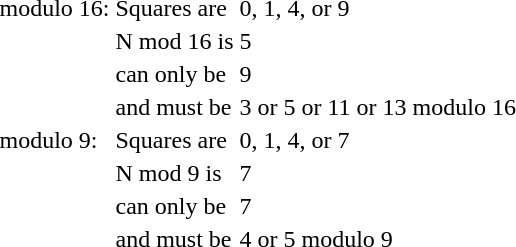<table>
<tr>
<td>modulo 16:</td>
<td>Squares are</td>
<td>0, 1, 4, or 9</td>
</tr>
<tr>
<td></td>
<td>N mod 16 is</td>
<td>5</td>
</tr>
<tr>
<td></td>
<td> can only be</td>
<td>9</td>
</tr>
<tr>
<td></td>
<td>and  must be</td>
<td>3 or 5 or 11 or 13 modulo 16</td>
</tr>
<tr>
<td>modulo 9:</td>
<td>Squares are</td>
<td>0, 1, 4, or 7</td>
</tr>
<tr>
<td></td>
<td>N mod 9 is</td>
<td>7</td>
</tr>
<tr>
<td></td>
<td> can only be</td>
<td>7</td>
</tr>
<tr>
<td></td>
<td>and  must be</td>
<td>4 or 5 modulo 9</td>
</tr>
</table>
